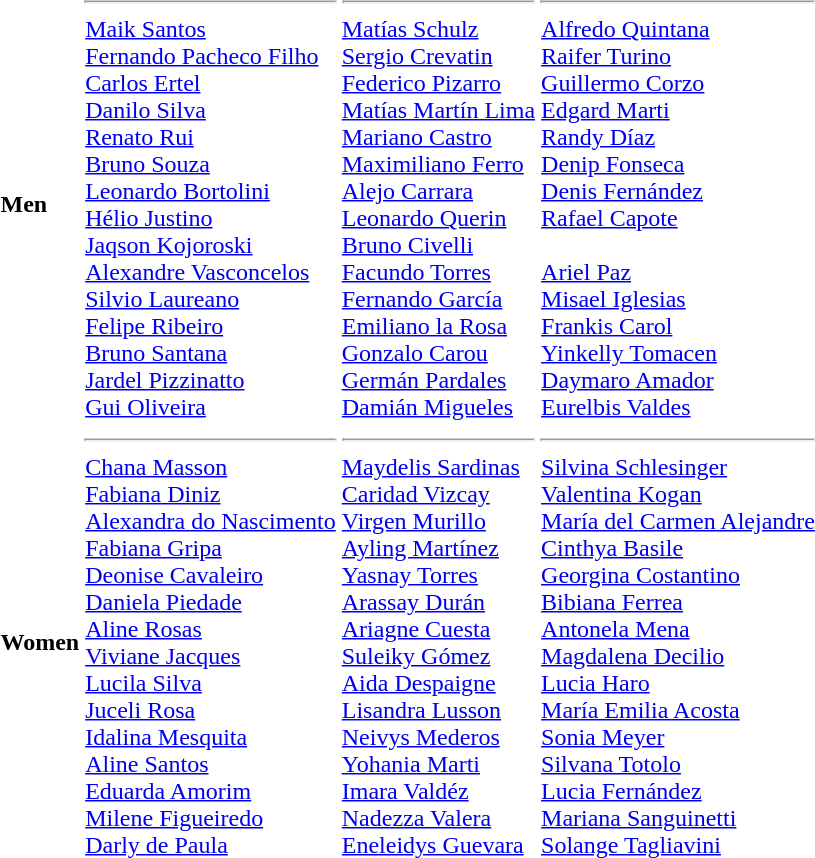<table>
<tr>
<td><strong>Men</strong></td>
<td><hr><a href='#'>Maik Santos</a><br><a href='#'>Fernando Pacheco Filho</a><br><a href='#'>Carlos Ertel</a><br><a href='#'>Danilo Silva</a><br><a href='#'>Renato Rui</a><br><a href='#'>Bruno Souza</a><br><a href='#'>Leonardo Bortolini</a><br><a href='#'>Hélio Justino</a><br><a href='#'>Jaqson Kojoroski</a><br><a href='#'>Alexandre Vasconcelos</a><br><a href='#'>Silvio Laureano</a><br><a href='#'>Felipe Ribeiro</a><br><a href='#'>Bruno Santana</a><br><a href='#'>Jardel Pizzinatto</a><br><a href='#'>Gui Oliveira</a></td>
<td><hr><a href='#'>Matías Schulz</a><br><a href='#'>Sergio Crevatin</a><br><a href='#'>Federico Pizarro</a><br><a href='#'>Matías Martín Lima</a><br><a href='#'>Mariano Castro</a><br><a href='#'>Maximiliano Ferro</a><br><a href='#'>Alejo Carrara</a><br><a href='#'>Leonardo Querin</a><br><a href='#'>Bruno Civelli</a><br><a href='#'>Facundo Torres</a><br><a href='#'>Fernando García</a><br><a href='#'>Emiliano la Rosa</a><br><a href='#'>Gonzalo Carou</a><br><a href='#'>Germán Pardales</a><br><a href='#'>Damián Migueles</a></td>
<td><hr><a href='#'>Alfredo Quintana</a><br><a href='#'>Raifer Turino</a><br><a href='#'>Guillermo Corzo</a><br><a href='#'>Edgard Marti</a><br><a href='#'>Randy Díaz</a><br><a href='#'>Denip Fonseca</a><br><a href='#'>Denis Fernández</a><br><a href='#'>Rafael Capote</a><br><br><a href='#'>Ariel Paz</a><br><a href='#'>Misael Iglesias</a><br><a href='#'>Frankis Carol</a><br><a href='#'>Yinkelly Tomacen</a><br><a href='#'>Daymaro Amador</a><br><a href='#'>Eurelbis Valdes</a></td>
</tr>
<tr>
<td><strong>Women</strong></td>
<td><hr><a href='#'>Chana Masson</a><br><a href='#'>Fabiana Diniz</a><br><a href='#'>Alexandra do Nascimento</a><br><a href='#'>Fabiana Gripa</a><br><a href='#'>Deonise Cavaleiro</a><br><a href='#'>Daniela Piedade</a><br><a href='#'>Aline Rosas</a><br><a href='#'>Viviane Jacques</a><br><a href='#'>Lucila Silva</a><br><a href='#'>Juceli Rosa</a><br><a href='#'>Idalina Mesquita</a><br><a href='#'>Aline Santos</a><br><a href='#'>Eduarda Amorim</a><br><a href='#'>Milene Figueiredo</a><br><a href='#'>Darly de Paula</a></td>
<td><hr><a href='#'>Maydelis Sardinas</a><br><a href='#'>Caridad Vizcay</a><br><a href='#'>Virgen Murillo</a><br><a href='#'>Ayling Martínez</a><br><a href='#'>Yasnay Torres</a><br><a href='#'>Arassay Durán</a><br><a href='#'>Ariagne Cuesta</a><br><a href='#'>Suleiky Gómez</a><br><a href='#'>Aida Despaigne</a><br><a href='#'>Lisandra Lusson</a><br><a href='#'>Neivys Mederos</a><br><a href='#'>Yohania Marti</a><br><a href='#'>Imara Valdéz</a><br><a href='#'>Nadezza Valera</a><br><a href='#'>Eneleidys Guevara</a></td>
<td><hr><a href='#'>Silvina Schlesinger</a><br><a href='#'>Valentina Kogan</a><br><a href='#'>María del Carmen Alejandre</a><br><a href='#'>Cinthya Basile</a><br><a href='#'>Georgina Costantino</a><br><a href='#'>Bibiana Ferrea</a><br><a href='#'>Antonela Mena</a><br><a href='#'>Magdalena Decilio</a><br><a href='#'>Lucia Haro</a><br><a href='#'>María Emilia Acosta</a><br><a href='#'>Sonia Meyer</a><br><a href='#'>Silvana Totolo</a><br><a href='#'>Lucia Fernández</a><br><a href='#'>Mariana Sanguinetti</a><br><a href='#'>Solange Tagliavini</a></td>
</tr>
</table>
